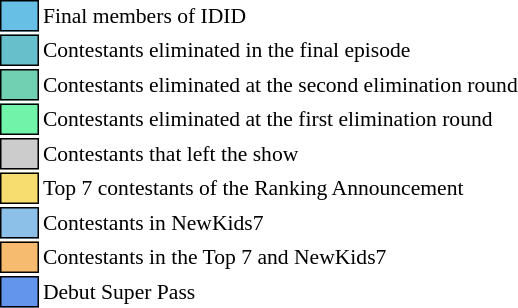<table class="toccolours" style="font-size:90%; white-space:nowrap">
<tr>
<td style="background:#67bfe5; border: 1px solid black">      </td>
<td>Final members of IDID</td>
</tr>
<tr>
<td style="background:#67bfcc; border: 1px solid black">      </td>
<td>Contestants eliminated in the final episode</td>
</tr>
<tr>
<td style="background:#70d0b1; border: 1px solid black">      </td>
<td>Contestants eliminated at the second elimination round</td>
</tr>
<tr>
<td style="background:#71f3a9; border: 1px solid black">      </td>
<td>Contestants eliminated at the first elimination round</td>
</tr>
<tr>
<td style="background:#CCCCCC; border: 1px solid black">      </td>
<td>Contestants that left the show</td>
</tr>
<tr>
<td style="background:#F7DC6F; border: 1px solid black">      </td>
<td>Top 7 contestants of the Ranking Announcement</td>
</tr>
<tr>
<td style="background:#8cc0e9; border: 1px solid black">      </td>
<td>Contestants in NewKids7</td>
</tr>
<tr>
<td style="background:#f7bb6f; border: 1px solid black">      </td>
<td>Contestants in the Top 7 and NewKids7</td>
</tr>
<tr>
<td style="background:#6495ed ; border: 1px solid black">      </td>
<td>Debut Super Pass</td>
</tr>
</table>
